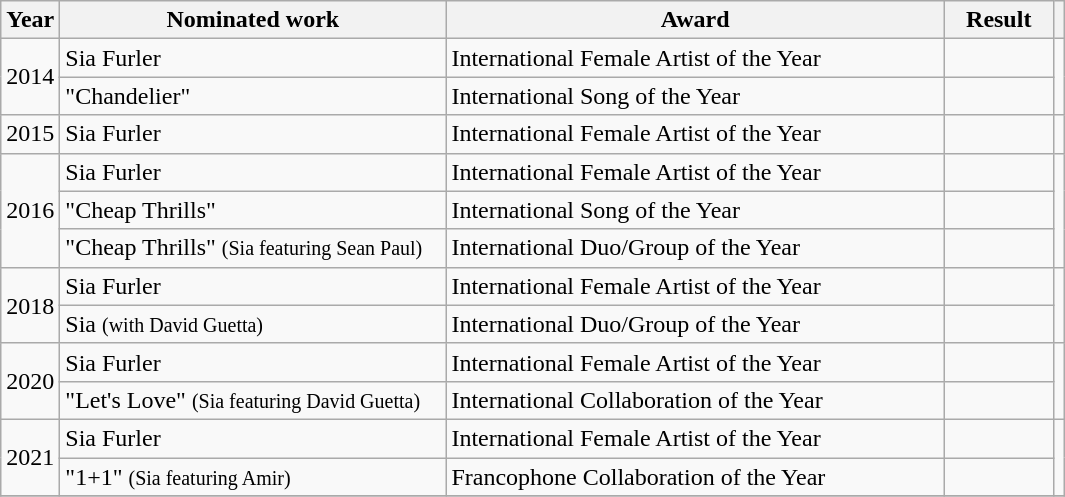<table class="wikitable">
<tr>
<th>Year</th>
<th style="width:250px;">Nominated work</th>
<th style="width:325px;">Award</th>
<th width="65">Result</th>
<th></th>
</tr>
<tr>
<td rowspan=2>2014</td>
<td>Sia Furler</td>
<td>International Female Artist of the Year</td>
<td></td>
<td rowspan=2></td>
</tr>
<tr>
<td>"Chandelier"</td>
<td>International Song of the Year</td>
<td></td>
</tr>
<tr>
<td>2015</td>
<td>Sia Furler</td>
<td>International Female Artist of the Year</td>
<td></td>
<td rowaoan=1></td>
</tr>
<tr>
<td rowspan=3>2016</td>
<td>Sia Furler</td>
<td>International Female Artist of the Year</td>
<td></td>
<td rowspan=3></td>
</tr>
<tr>
<td>"Cheap Thrills"</td>
<td>International Song of the Year</td>
<td></td>
</tr>
<tr>
<td>"Cheap Thrills" <small>(Sia featuring Sean Paul)</small></td>
<td>International Duo/Group of the Year</td>
<td></td>
</tr>
<tr>
<td rowspan=2>2018</td>
<td>Sia Furler</td>
<td>International Female Artist of the Year</td>
<td></td>
<td rowspan=2></td>
</tr>
<tr>
<td>Sia <small>(with David Guetta)</small></td>
<td>International Duo/Group of the Year</td>
<td></td>
</tr>
<tr>
<td rowspan=2>2020</td>
<td>Sia Furler</td>
<td>International Female Artist of the Year</td>
<td></td>
<td rowspan=2></td>
</tr>
<tr>
<td>"Let's Love" <small>(Sia featuring David Guetta)</small></td>
<td>International Collaboration of the Year</td>
<td></td>
</tr>
<tr>
<td rowspan=2>2021</td>
<td>Sia Furler</td>
<td>International Female Artist of the Year</td>
<td></td>
<td rowspan=2></td>
</tr>
<tr>
<td>"1+1" <small>(Sia featuring Amir)</small></td>
<td>Francophone Collaboration of the Year</td>
<td></td>
</tr>
<tr>
</tr>
</table>
